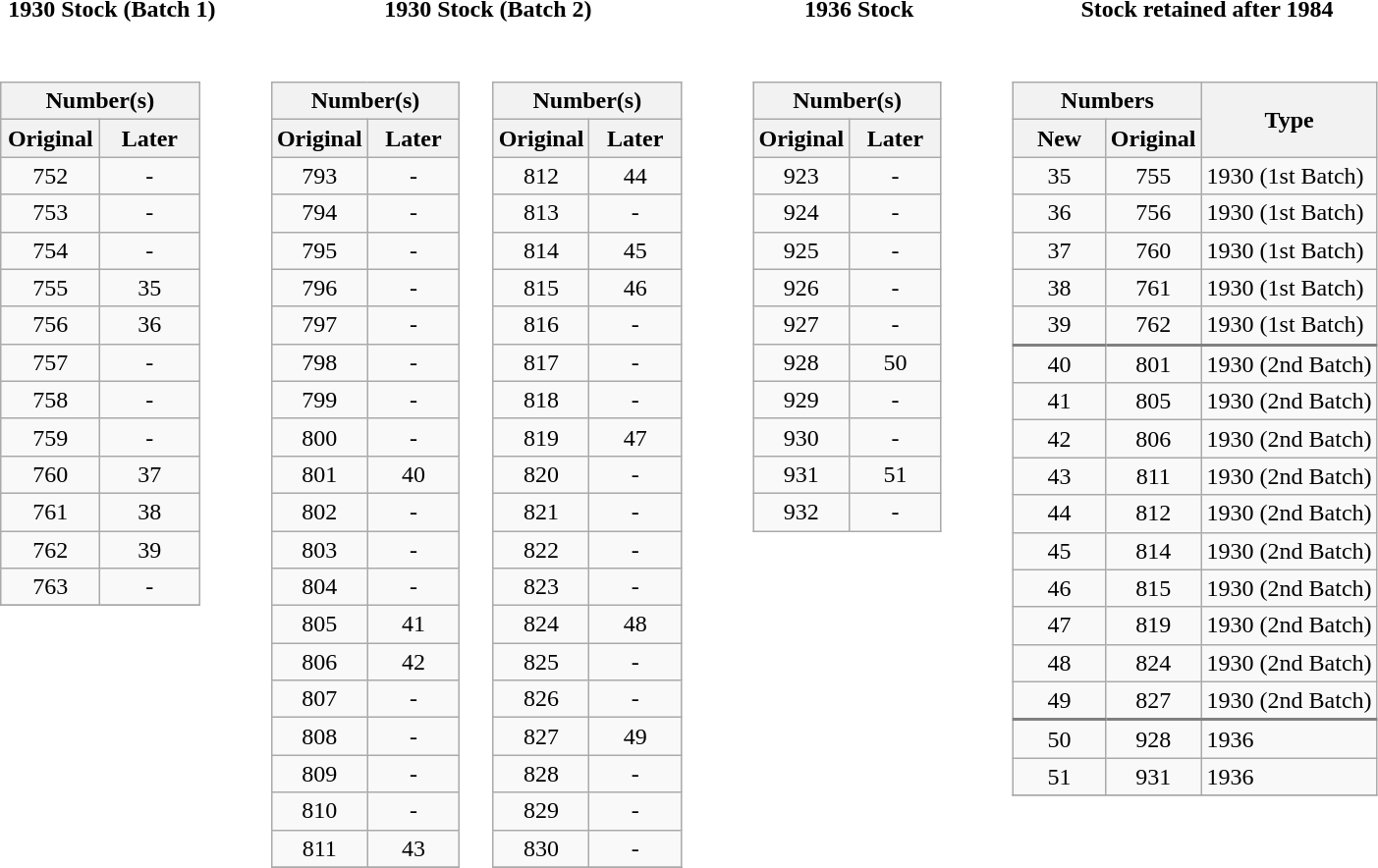<table cellpadding="2">
<tr>
<th>1930 Stock (Batch 1)</th>
<th width=20></th>
<th colspan=2>1930 Stock (Batch 2)</th>
<th width=20></th>
<th>1936 Stock</th>
<th width=20></th>
<th>Stock retained after 1984</th>
</tr>
<tr>
<td valign="top"><br><table class="wikitable">
<tr>
<th colspan=2>Number(s)</th>
</tr>
<tr>
<th width=60>Original</th>
<th width=60>Later</th>
</tr>
<tr>
<td align=center>752</td>
<td align=center>-</td>
</tr>
<tr>
<td align=center>753</td>
<td align=center>-</td>
</tr>
<tr>
<td align=center>754</td>
<td align=center>-</td>
</tr>
<tr>
<td align=center>755</td>
<td align=center>35</td>
</tr>
<tr>
<td align=center>756</td>
<td align=center>36</td>
</tr>
<tr>
<td align=center>757</td>
<td align=center>-</td>
</tr>
<tr>
<td align=center>758</td>
<td align=center>-</td>
</tr>
<tr>
<td align=center>759</td>
<td align=center>-</td>
</tr>
<tr>
<td align=center>760</td>
<td align=center>37</td>
</tr>
<tr>
<td align=center>761</td>
<td align=center>38</td>
</tr>
<tr>
<td align=center>762</td>
<td align=center>39</td>
</tr>
<tr>
<td align=center>763</td>
<td align=center>-</td>
</tr>
<tr>
</tr>
</table>
</td>
<td></td>
<td valign="top"><br><table class="wikitable">
<tr>
<th colspan=2>Number(s)</th>
</tr>
<tr>
<th width=55>Original</th>
<th width=55>Later</th>
</tr>
<tr>
<td align=center>793</td>
<td align=center>-</td>
</tr>
<tr>
<td align=center>794</td>
<td align=center>-</td>
</tr>
<tr>
<td align=center>795</td>
<td align=center>-</td>
</tr>
<tr>
<td align=center>796</td>
<td align=center>-</td>
</tr>
<tr>
<td align=center>797</td>
<td align=center>-</td>
</tr>
<tr>
<td align=center>798</td>
<td align=center>-</td>
</tr>
<tr>
<td align=center>799</td>
<td align=center>-</td>
</tr>
<tr>
<td align=center>800</td>
<td align=center>-</td>
</tr>
<tr>
<td align=center>801</td>
<td align=center>40</td>
</tr>
<tr>
<td align=center>802</td>
<td align=center>-</td>
</tr>
<tr>
<td align=center>803</td>
<td align=center>-</td>
</tr>
<tr>
<td align=center>804</td>
<td align=center>-</td>
</tr>
<tr>
<td align=center>805</td>
<td align=center>41</td>
</tr>
<tr>
<td align=center>806</td>
<td align=center>42</td>
</tr>
<tr>
<td align=center>807</td>
<td align=center>-</td>
</tr>
<tr>
<td align=center>808</td>
<td align=center>-</td>
</tr>
<tr>
<td align=center>809</td>
<td align=center>-</td>
</tr>
<tr>
<td align=center>810</td>
<td align=center>-</td>
</tr>
<tr>
<td align=center>811</td>
<td align=center>43</td>
</tr>
<tr>
</tr>
</table>
</td>
<td valign="top"><br><table class="wikitable">
<tr>
<th colspan=2>Number(s)</th>
</tr>
<tr>
<th width=55>Original</th>
<th width=55>Later</th>
</tr>
<tr>
<td align=center>812</td>
<td align=center>44</td>
</tr>
<tr>
<td align=center>813</td>
<td align=center>-</td>
</tr>
<tr>
<td align=center>814</td>
<td align=center>45</td>
</tr>
<tr>
<td align=center>815</td>
<td align=center>46</td>
</tr>
<tr>
<td align=center>816</td>
<td align=center>-</td>
</tr>
<tr>
<td align=center>817</td>
<td align=center>-</td>
</tr>
<tr>
<td align=center>818</td>
<td align=center>-</td>
</tr>
<tr>
<td align=center>819</td>
<td align=center>47</td>
</tr>
<tr>
<td align=center>820</td>
<td align=center>-</td>
</tr>
<tr>
<td align=center>821</td>
<td align=center>-</td>
</tr>
<tr>
<td align=center>822</td>
<td align=center>-</td>
</tr>
<tr>
<td align=center>823</td>
<td align=center>-</td>
</tr>
<tr>
<td align=center>824</td>
<td align=center>48</td>
</tr>
<tr>
<td align=center>825</td>
<td align=center>-</td>
</tr>
<tr>
<td align=center>826</td>
<td align=center>-</td>
</tr>
<tr>
<td align=center>827</td>
<td align=center>49</td>
</tr>
<tr>
<td align=center>828</td>
<td align=center>-</td>
</tr>
<tr>
<td align=center>829</td>
<td align=center>-</td>
</tr>
<tr>
<td align=center>830</td>
<td align=center>-</td>
</tr>
<tr>
</tr>
</table>
</td>
<td></td>
<td valign="top"><br><table class="wikitable">
<tr>
<th colspan=2>Number(s)</th>
</tr>
<tr>
<th width=55>Original</th>
<th width=55>Later</th>
</tr>
<tr>
<td align=center>923</td>
<td align=center>-</td>
</tr>
<tr>
<td align=center>924</td>
<td align=center>-</td>
</tr>
<tr>
<td align=center>925</td>
<td align=center>-</td>
</tr>
<tr>
<td align=center>926</td>
<td align=center>-</td>
</tr>
<tr>
<td align=center>927</td>
<td align=center>-</td>
</tr>
<tr>
<td align=center>928</td>
<td align=center>50</td>
</tr>
<tr>
<td align=center>929</td>
<td align=center>-</td>
</tr>
<tr>
<td align=center>930</td>
<td align=center>-</td>
</tr>
<tr>
<td align=center>931</td>
<td align=center>51</td>
</tr>
<tr>
<td align=center>932</td>
<td align=center>-</td>
</tr>
</table>
</td>
<td></td>
<td valign="top"><br><table class="wikitable">
<tr>
<th colspan=2>Numbers</th>
<th rowspan=2 align=left>Type</th>
</tr>
<tr>
<th width=55>New</th>
<th width=55>Original</th>
</tr>
<tr>
<td align=center>35</td>
<td align=center>755</td>
<td>1930 (1st Batch)</td>
</tr>
<tr>
<td align=center>36</td>
<td align=center>756</td>
<td>1930 (1st Batch)</td>
</tr>
<tr>
<td align=center>37</td>
<td align=center>760</td>
<td>1930 (1st Batch)</td>
</tr>
<tr>
<td align=center>38</td>
<td align=center>761</td>
<td>1930 (1st Batch)</td>
</tr>
<tr>
<td style="border-bottom:2px solid gray;" align=center>39</td>
<td style="border-bottom:2px solid gray;" align=center>762</td>
<td style="border-bottom:2px solid gray;">1930 (1st Batch)</td>
</tr>
<tr>
<td style="border-top:2px solid gray;" align=center>40</td>
<td style="border-top:2px solid gray;" align=center>801</td>
<td style="border-top:2px solid gray;">1930 (2nd Batch)</td>
</tr>
<tr>
<td align=center>41</td>
<td align=center>805</td>
<td>1930 (2nd Batch)</td>
</tr>
<tr>
<td align=center>42</td>
<td align=center>806</td>
<td>1930 (2nd Batch)</td>
</tr>
<tr>
<td align=center>43</td>
<td align=center>811</td>
<td>1930 (2nd Batch)</td>
</tr>
<tr>
<td align=center>44</td>
<td align=center>812</td>
<td>1930 (2nd Batch)</td>
</tr>
<tr>
<td align=center>45</td>
<td align=center>814</td>
<td>1930 (2nd Batch)</td>
</tr>
<tr>
<td align=center>46</td>
<td align=center>815</td>
<td>1930 (2nd Batch)</td>
</tr>
<tr>
<td align=center>47</td>
<td align=center>819</td>
<td>1930 (2nd Batch)</td>
</tr>
<tr>
<td align=center>48</td>
<td align=center>824</td>
<td>1930 (2nd Batch)</td>
</tr>
<tr>
<td style="border-bottom:2px solid gray;" align=center>49</td>
<td style="border-bottom:2px solid gray;" align=center>827</td>
<td style="border-bottom:2px solid gray;">1930 (2nd Batch)</td>
</tr>
<tr>
<td style="border-top:2px solid gray;" align=center>50</td>
<td style="border-top:2px solid gray;" align=center>928</td>
<td style="border-top:2px solid gray;">1936</td>
</tr>
<tr>
<td align=center>51</td>
<td align=center>931</td>
<td>1936</td>
</tr>
<tr>
</tr>
</table>
</td>
</tr>
</table>
